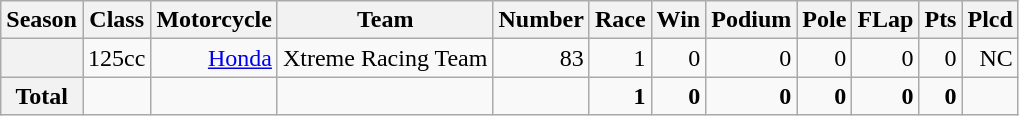<table class="wikitable">
<tr>
<th>Season</th>
<th>Class</th>
<th>Motorcycle</th>
<th>Team</th>
<th>Number</th>
<th>Race</th>
<th>Win</th>
<th>Podium</th>
<th>Pole</th>
<th>FLap</th>
<th>Pts</th>
<th>Plcd</th>
</tr>
<tr align="right">
<th></th>
<td>125cc</td>
<td><a href='#'>Honda</a></td>
<td>Xtreme Racing Team</td>
<td>83</td>
<td>1</td>
<td>0</td>
<td>0</td>
<td>0</td>
<td>0</td>
<td>0</td>
<td>NC</td>
</tr>
<tr align="right">
<th>Total</th>
<td></td>
<td></td>
<td></td>
<td></td>
<td><strong>1</strong></td>
<td><strong>0</strong></td>
<td><strong>0</strong></td>
<td><strong>0</strong></td>
<td><strong>0</strong></td>
<td><strong>0</strong></td>
<td></td>
</tr>
</table>
